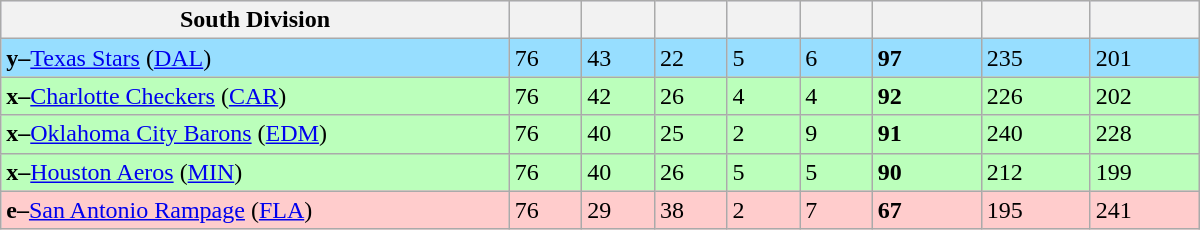<table class="wikitable" style="width:50em">
<tr bgcolor="#DDDDFF">
<th width="35%">South Division</th>
<th width="5%"></th>
<th width="5%"></th>
<th width="5%"></th>
<th width="5%"></th>
<th width="5%"></th>
<th width="7.5%"></th>
<th width="7.5%"></th>
<th width="7.5%"></th>
</tr>
<tr bgcolor=#97DEFF>
<td><strong>y–</strong><a href='#'>Texas Stars</a> (<a href='#'>DAL</a>)</td>
<td>76</td>
<td>43</td>
<td>22</td>
<td>5</td>
<td>6</td>
<td><strong>97</strong></td>
<td>235</td>
<td>201</td>
</tr>
<tr bgcolor=#bbffbb>
<td><strong>x–</strong><a href='#'>Charlotte Checkers</a> (<a href='#'>CAR</a>)</td>
<td>76</td>
<td>42</td>
<td>26</td>
<td>4</td>
<td>4</td>
<td><strong>92</strong></td>
<td>226</td>
<td>202</td>
</tr>
<tr bgcolor=#bbffbb>
<td><strong>x–</strong><a href='#'>Oklahoma City Barons</a> (<a href='#'>EDM</a>)</td>
<td>76</td>
<td>40</td>
<td>25</td>
<td>2</td>
<td>9</td>
<td><strong>91</strong></td>
<td>240</td>
<td>228</td>
</tr>
<tr bgcolor=#bbffbb>
<td><strong>x–</strong><a href='#'>Houston Aeros</a> (<a href='#'>MIN</a>)</td>
<td>76</td>
<td>40</td>
<td>26</td>
<td>5</td>
<td>5</td>
<td><strong>90</strong></td>
<td>212</td>
<td>199</td>
</tr>
<tr bgcolor=#ffcccc>
<td><strong>e–</strong><a href='#'>San Antonio Rampage</a> (<a href='#'>FLA</a>)</td>
<td>76</td>
<td>29</td>
<td>38</td>
<td>2</td>
<td>7</td>
<td><strong>67</strong></td>
<td>195</td>
<td>241</td>
</tr>
</table>
